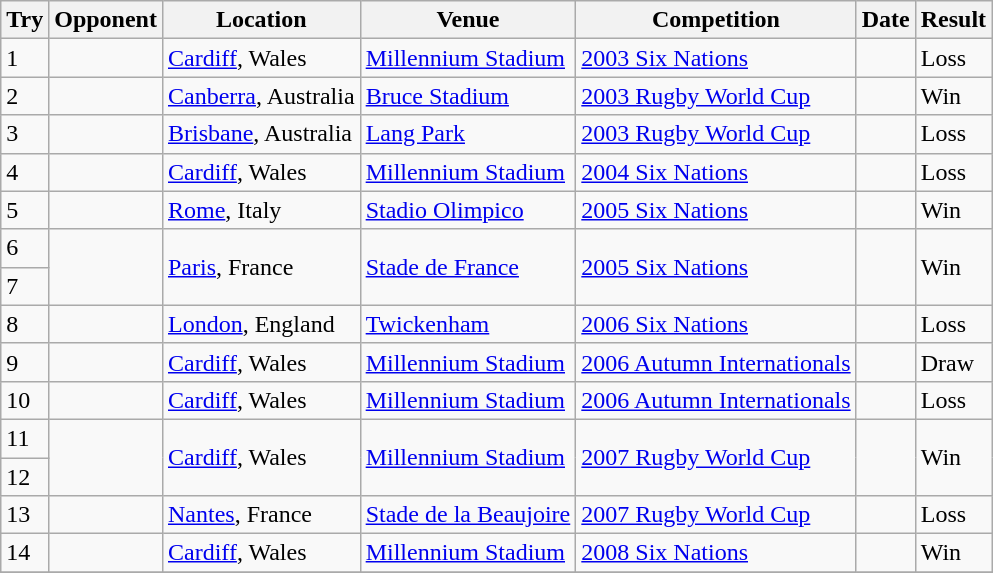<table class="wikitable sortable">
<tr>
<th>Try</th>
<th>Opponent</th>
<th>Location</th>
<th>Venue</th>
<th>Competition</th>
<th>Date</th>
<th>Result</th>
</tr>
<tr>
<td>1</td>
<td></td>
<td><a href='#'>Cardiff</a>, Wales</td>
<td><a href='#'>Millennium Stadium</a></td>
<td><a href='#'>2003 Six Nations</a></td>
<td></td>
<td>Loss</td>
</tr>
<tr>
<td>2</td>
<td></td>
<td><a href='#'>Canberra</a>, Australia</td>
<td><a href='#'>Bruce Stadium</a></td>
<td><a href='#'>2003 Rugby World Cup</a></td>
<td></td>
<td>Win</td>
</tr>
<tr>
<td>3</td>
<td></td>
<td><a href='#'>Brisbane</a>, Australia</td>
<td><a href='#'>Lang Park</a></td>
<td><a href='#'>2003 Rugby World Cup</a></td>
<td></td>
<td>Loss</td>
</tr>
<tr>
<td>4</td>
<td></td>
<td><a href='#'>Cardiff</a>, Wales</td>
<td><a href='#'>Millennium Stadium</a></td>
<td><a href='#'>2004 Six Nations</a></td>
<td></td>
<td>Loss</td>
</tr>
<tr>
<td>5</td>
<td></td>
<td><a href='#'>Rome</a>, Italy</td>
<td><a href='#'>Stadio Olimpico</a></td>
<td><a href='#'>2005 Six Nations</a></td>
<td></td>
<td>Win</td>
</tr>
<tr>
<td>6</td>
<td rowspan=2></td>
<td rowspan=2><a href='#'>Paris</a>, France</td>
<td rowspan=2><a href='#'>Stade de France</a></td>
<td rowspan=2><a href='#'>2005 Six Nations</a></td>
<td rowspan=2></td>
<td rowspan=2>Win</td>
</tr>
<tr>
<td>7</td>
</tr>
<tr>
<td>8</td>
<td></td>
<td><a href='#'>London</a>, England</td>
<td><a href='#'>Twickenham</a></td>
<td><a href='#'>2006 Six Nations</a></td>
<td></td>
<td>Loss</td>
</tr>
<tr>
<td>9</td>
<td></td>
<td><a href='#'>Cardiff</a>, Wales</td>
<td><a href='#'>Millennium Stadium</a></td>
<td><a href='#'>2006 Autumn Internationals</a></td>
<td></td>
<td>Draw</td>
</tr>
<tr>
<td>10</td>
<td></td>
<td><a href='#'>Cardiff</a>, Wales</td>
<td><a href='#'>Millennium Stadium</a></td>
<td><a href='#'>2006 Autumn Internationals</a></td>
<td></td>
<td>Loss</td>
</tr>
<tr>
<td>11</td>
<td rowspan=2></td>
<td rowspan=2><a href='#'>Cardiff</a>, Wales</td>
<td rowspan=2><a href='#'>Millennium Stadium</a></td>
<td rowspan=2><a href='#'>2007 Rugby World Cup</a></td>
<td rowspan=2></td>
<td rowspan=2>Win</td>
</tr>
<tr>
<td>12</td>
</tr>
<tr>
<td>13</td>
<td></td>
<td><a href='#'>Nantes</a>, France</td>
<td><a href='#'>Stade de la Beaujoire</a></td>
<td><a href='#'>2007 Rugby World Cup</a></td>
<td></td>
<td>Loss</td>
</tr>
<tr>
<td>14</td>
<td></td>
<td><a href='#'>Cardiff</a>, Wales</td>
<td><a href='#'>Millennium Stadium</a></td>
<td><a href='#'>2008 Six Nations</a></td>
<td></td>
<td>Win</td>
</tr>
<tr>
</tr>
</table>
